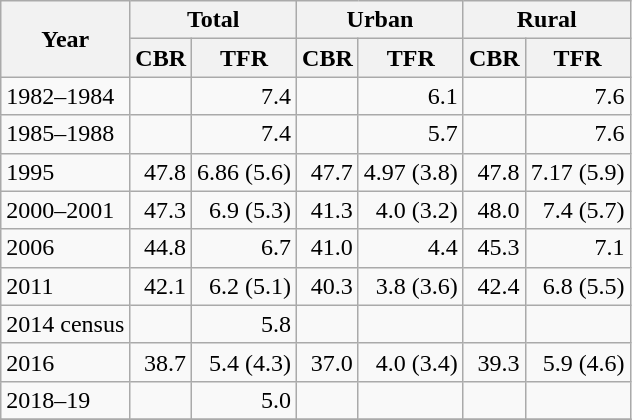<table class="wikitable">
<tr>
<th rowspan=2>Year</th>
<th colspan=2>Total</th>
<th colspan=2>Urban</th>
<th colspan=2>Rural</th>
</tr>
<tr>
<th>CBR</th>
<th>TFR</th>
<th>CBR</th>
<th>TFR</th>
<th>CBR</th>
<th>TFR</th>
</tr>
<tr>
<td>1982–1984</td>
<td style="text-align:right;"></td>
<td style="text-align:right;">7.4</td>
<td style="text-align:right;"></td>
<td style="text-align:right;">6.1</td>
<td style="text-align:right;"></td>
<td style="text-align:right;">7.6</td>
</tr>
<tr>
<td>1985–1988</td>
<td style="text-align:right;"></td>
<td style="text-align:right;">7.4</td>
<td style="text-align:right;"></td>
<td style="text-align:right;">5.7</td>
<td style="text-align:right;"></td>
<td style="text-align:right;">7.6</td>
</tr>
<tr>
<td>1995</td>
<td style="text-align:right;">47.8</td>
<td style="text-align:right;">6.86 (5.6)</td>
<td style="text-align:right;">47.7</td>
<td style="text-align:right;">4.97 (3.8)</td>
<td style="text-align:right;">47.8</td>
<td style="text-align:right;">7.17 (5.9)</td>
</tr>
<tr>
<td>2000–2001</td>
<td style="text-align:right;">47.3</td>
<td style="text-align:right;">6.9 (5.3)</td>
<td style="text-align:right;">41.3</td>
<td style="text-align:right;">4.0 (3.2)</td>
<td style="text-align:right;">48.0</td>
<td style="text-align:right;">7.4 (5.7)</td>
</tr>
<tr>
<td>2006</td>
<td style="text-align:right;">44.8</td>
<td style="text-align:right;">6.7</td>
<td style="text-align:right;">41.0</td>
<td style="text-align:right;">4.4</td>
<td style="text-align:right;">45.3</td>
<td style="text-align:right;">7.1</td>
</tr>
<tr>
<td>2011</td>
<td style="text-align:right;">42.1</td>
<td style="text-align:right;">6.2 (5.1)</td>
<td style="text-align:right;">40.3</td>
<td style="text-align:right;">3.8 (3.6)</td>
<td style="text-align:right;">42.4</td>
<td style="text-align:right;">6.8 (5.5)</td>
</tr>
<tr>
<td>2014 census</td>
<td style="text-align:right;"></td>
<td style="text-align:right;">5.8</td>
<td style="text-align:right;"></td>
<td style="text-align:right;"></td>
<td style="text-align:right;"></td>
<td style="text-align:right;"></td>
</tr>
<tr>
<td>2016</td>
<td style="text-align:right;">38.7</td>
<td style="text-align:right;">5.4 (4.3)</td>
<td style="text-align:right;">37.0</td>
<td style="text-align:right;">4.0 (3.4)</td>
<td style="text-align:right;">39.3</td>
<td style="text-align:right;">5.9 (4.6)</td>
</tr>
<tr>
<td>2018–19</td>
<td style="text-align:right;"></td>
<td style="text-align:right;">5.0</td>
<td style="text-align:right;"></td>
<td style="text-align:right;"></td>
<td style="text-align:right;"></td>
<td style="text-align:right;"></td>
</tr>
<tr>
</tr>
</table>
